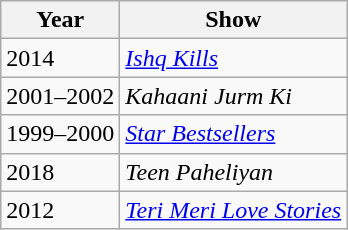<table class="wikitable sortable">
<tr>
<th>Year</th>
<th>Show</th>
</tr>
<tr>
<td>2014</td>
<td><em><a href='#'>Ishq Kills</a></em></td>
</tr>
<tr>
<td>2001–2002</td>
<td><em>Kahaani Jurm Ki</em></td>
</tr>
<tr>
<td>1999–2000</td>
<td><em><a href='#'>Star Bestsellers</a></em></td>
</tr>
<tr>
<td>2018</td>
<td><em>Teen Paheliyan</em></td>
</tr>
<tr>
<td>2012</td>
<td><em><a href='#'>Teri Meri Love Stories</a></em></td>
</tr>
</table>
